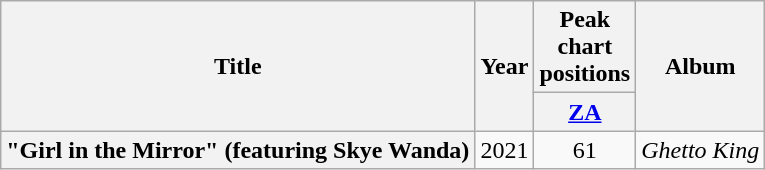<table class="wikitable plainrowheaders" style="text-align:center;" border="1">
<tr>
<th scope="col" rowspan="2">Title</th>
<th scope="col" rowspan="2">Year</th>
<th scope="col" colspan="1">Peak chart positions</th>
<th scope="col" rowspan="2">Album</th>
</tr>
<tr>
<th scope="col" style="width:3em;font-size:100%;"><a href='#'>ZA</a><br></th>
</tr>
<tr>
<th scope="row">"Girl in the Mirror" (featuring Skye Wanda)</th>
<td>2021</td>
<td>61</td>
<td><em>Ghetto King</em></td>
</tr>
</table>
